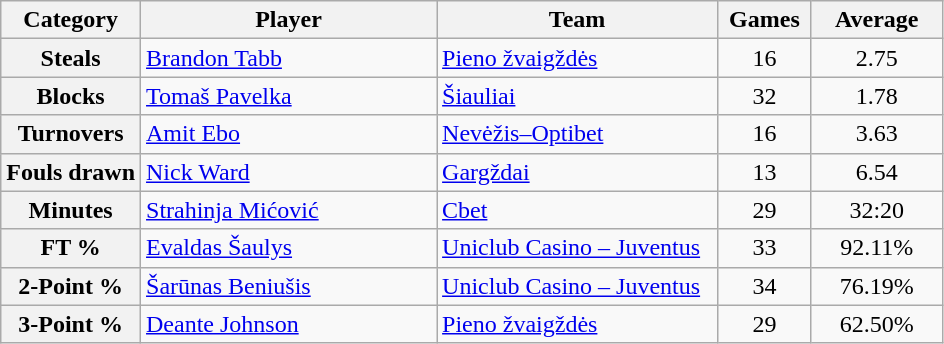<table class="wikitable">
<tr>
<th>Category</th>
<th width=190>Player</th>
<th width=180>Team</th>
<th width=55>Games</th>
<th width=80>Average</th>
</tr>
<tr>
<th>Steals</th>
<td> <a href='#'>Brandon Tabb</a></td>
<td><a href='#'>Pieno žvaigždės</a></td>
<td style="text-align: center;">16</td>
<td style="text-align: center;">2.75</td>
</tr>
<tr>
<th>Blocks</th>
<td> <a href='#'>Tomaš Pavelka</a></td>
<td><a href='#'>Šiauliai</a></td>
<td style="text-align: center;">32</td>
<td style="text-align: center;">1.78</td>
</tr>
<tr>
<th>Turnovers</th>
<td> <a href='#'>Amit Ebo</a></td>
<td><a href='#'>Nevėžis–Optibet</a></td>
<td style="text-align: center;">16</td>
<td style="text-align: center;">3.63</td>
</tr>
<tr>
<th>Fouls drawn</th>
<td> <a href='#'>Nick Ward</a></td>
<td><a href='#'>Gargždai</a></td>
<td style="text-align: center;">13</td>
<td style="text-align: center;">6.54</td>
</tr>
<tr>
<th>Minutes</th>
<td> <a href='#'>Strahinja Mićović</a></td>
<td><a href='#'>Cbet</a></td>
<td style="text-align: center;">29</td>
<td style="text-align: center;">32:20</td>
</tr>
<tr>
<th>FT %</th>
<td> <a href='#'>Evaldas Šaulys</a></td>
<td><a href='#'>Uniclub Casino – Juventus</a></td>
<td style="text-align: center;">33</td>
<td style="text-align: center;">92.11%</td>
</tr>
<tr>
<th>2-Point %</th>
<td> <a href='#'>Šarūnas Beniušis</a></td>
<td><a href='#'>Uniclub Casino – Juventus</a></td>
<td style="text-align: center;">34</td>
<td style="text-align: center;">76.19%</td>
</tr>
<tr>
<th>3-Point %</th>
<td> <a href='#'>Deante Johnson</a></td>
<td><a href='#'>Pieno žvaigždės</a></td>
<td style="text-align: center;">29</td>
<td style="text-align: center;">62.50%</td>
</tr>
</table>
